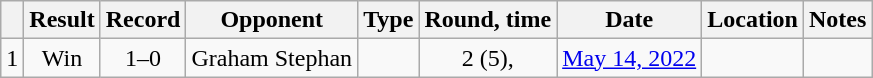<table class="wikitable" style="text-align:center">
<tr>
<th></th>
<th>Result</th>
<th>Record</th>
<th>Opponent</th>
<th>Type</th>
<th>Round, time</th>
<th>Date</th>
<th>Location</th>
<th>Notes</th>
</tr>
<tr>
<td>1</td>
<td>Win</td>
<td>1–0</td>
<td style="text-align:left;">Graham Stephan</td>
<td></td>
<td>2 (5), </td>
<td><a href='#'>May 14, 2022</a></td>
<td style="text-align:left;"></td>
<td style="text-align:left;"></td>
</tr>
</table>
